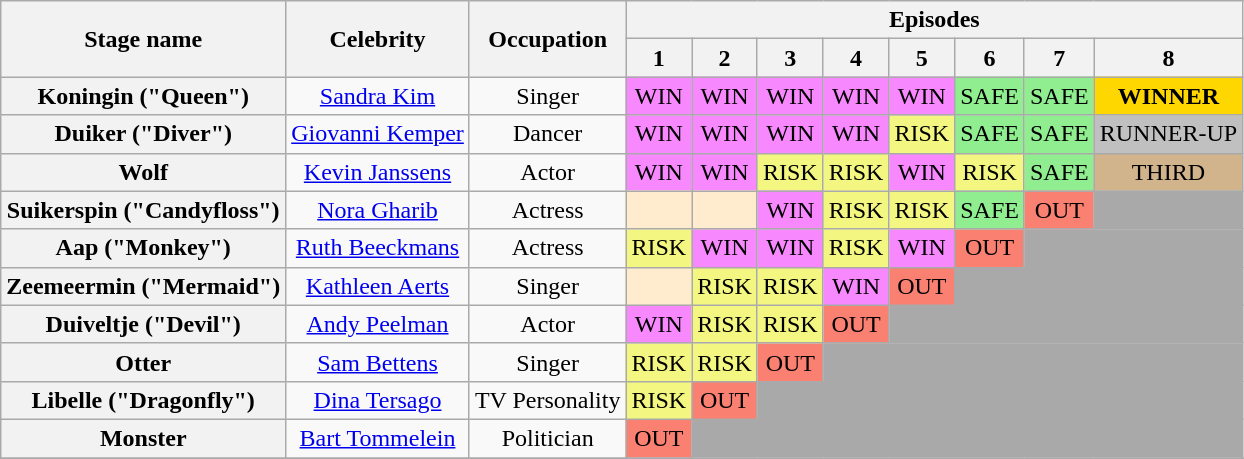<table class="wikitable sortable mw-collapsible" style="text-align:center; ">
<tr>
<th rowspan="2">Stage name</th>
<th rowspan="2">Celebrity</th>
<th rowspan="2">Occupation</th>
<th colspan="8">Episodes</th>
</tr>
<tr>
<th>1</th>
<th>2</th>
<th>3</th>
<th>4</th>
<th>5</th>
<th>6</th>
<th>7</th>
<th>8</th>
</tr>
<tr>
<th>Koningin ("Queen")</th>
<td><a href='#'>Sandra Kim</a></td>
<td>Singer</td>
<td bgcolor="#F888FD">WIN</td>
<td bgcolor="#F888FD">WIN</td>
<td bgcolor="#F888FD">WIN</td>
<td bgcolor="#F888FD">WIN</td>
<td bgcolor="#F888FD">WIN</td>
<td bgcolor="lightgreen">SAFE</td>
<td bgcolor="lightgreen">SAFE</td>
<td bgcolor="gold"><strong>WINNER</strong></td>
</tr>
<tr>
<th>Duiker ("Diver")</th>
<td><a href='#'>Giovanni Kemper</a></td>
<td>Dancer</td>
<td bgcolor="#F888FD">WIN</td>
<td bgcolor="#F888FD">WIN</td>
<td bgcolor="#F888FD">WIN</td>
<td bgcolor="#F888FD">WIN</td>
<td bgcolor="#F3F781">RISK</td>
<td bgcolor="lightgreen">SAFE</td>
<td bgcolor="lightgreen">SAFE</td>
<td bgcolor="silver">RUNNER-UP</td>
</tr>
<tr>
<th>Wolf</th>
<td><a href='#'>Kevin Janssens</a></td>
<td>Actor</td>
<td bgcolor="F888FD">WIN</td>
<td bgcolor="#F888FD">WIN</td>
<td bgcolor="#F3F781">RISK</td>
<td bgcolor="#F3F781">RISK</td>
<td bgcolor="#F888FD">WIN</td>
<td bgcolor="#F3F781">RISK</td>
<td bgcolor="lightgreen">SAFE</td>
<td bgcolor="tan">THIRD</td>
</tr>
<tr>
<th>Suikerspin ("Candyfloss")</th>
<td><a href='#'>Nora Gharib</a></td>
<td>Actress</td>
<td bgcolor="#FFEBCD"></td>
<td bgcolor="#FFEBCD"></td>
<td bgcolor="#F888FD">WIN</td>
<td bgcolor="#F3F781">RISK</td>
<td bgcolor="#F3F781">RISK</td>
<td bgcolor="lightgreen">SAFE</td>
<td bgcolor="salmon">OUT</td>
<td bgcolor="darkgrey"></td>
</tr>
<tr>
<th>Aap ("Monkey")</th>
<td><a href='#'>Ruth Beeckmans</a></td>
<td>Actress</td>
<td bgcolor="#F3F781">RISK</td>
<td bgcolor="#F888FD">WIN</td>
<td bgcolor="#F888FD">WIN</td>
<td bgcolor="#F3F781">RISK</td>
<td bgcolor="#F888FD">WIN</td>
<td bgcolor="salmon">OUT</td>
<td colspan="3" bgcolor="darkgrey"></td>
</tr>
<tr>
<th>Zeemeermin ("Mermaid")</th>
<td><a href='#'>Kathleen Aerts</a></td>
<td>Singer</td>
<td bgcolor="#FFEBCD"></td>
<td bgcolor="#F3F781">RISK</td>
<td bgcolor="#F3F781">RISK</td>
<td bgcolor="#F888FD">WIN</td>
<td bgcolor="salmon">OUT</td>
<td colspan="3" bgcolor="darkgrey"></td>
</tr>
<tr>
<th>Duiveltje ("Devil")</th>
<td><a href='#'>Andy Peelman</a></td>
<td>Actor</td>
<td bgcolor="#F888FD">WIN</td>
<td bgcolor="#F3F781">RISK</td>
<td bgcolor="#F3F781">RISK</td>
<td bgcolor="salmon">OUT</td>
<td colspan="4" bgcolor="darkgrey"></td>
</tr>
<tr>
<th>Otter</th>
<td><a href='#'>Sam Bettens</a></td>
<td>Singer</td>
<td bgcolor="#F3F781">RISK</td>
<td bgcolor="#F3F781">RISK</td>
<td bgcolor="salmon">OUT</td>
<td colspan="5" bgcolor="darkgrey"></td>
</tr>
<tr>
<th>Libelle ("Dragonfly")</th>
<td><a href='#'>Dina Tersago</a></td>
<td>TV Personality</td>
<td bgcolor="#F3F781">RISK</td>
<td bgcolor="salmon">OUT</td>
<td colspan="6" bgcolor="darkgrey"></td>
</tr>
<tr>
<th>Monster</th>
<td><a href='#'>Bart Tommelein</a></td>
<td>Politician</td>
<td bgcolor="salmon">OUT</td>
<td colspan="7" bgcolor="darkgrey"></td>
</tr>
<tr>
</tr>
</table>
